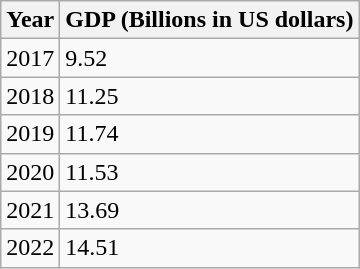<table class="wikitable">
<tr>
<th>Year</th>
<th>GDP (Billions in US dollars)</th>
</tr>
<tr>
<td>2017</td>
<td>9.52</td>
</tr>
<tr>
<td>2018</td>
<td>11.25</td>
</tr>
<tr>
<td>2019</td>
<td>11.74</td>
</tr>
<tr>
<td>2020</td>
<td>11.53</td>
</tr>
<tr>
<td>2021</td>
<td>13.69</td>
</tr>
<tr>
<td>2022</td>
<td>14.51</td>
</tr>
</table>
